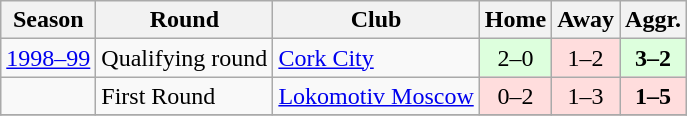<table class="wikitable">
<tr>
<th>Season</th>
<th>Round</th>
<th>Club</th>
<th>Home</th>
<th>Away</th>
<th>Aggr.</th>
</tr>
<tr>
<td><a href='#'>1998–99</a></td>
<td>Qualifying round</td>
<td> <a href='#'>Cork City</a></td>
<td style="text-align:center; background:#dfd;">2–0</td>
<td style="text-align:center; background:#fdd;">1–2</td>
<td style="text-align:center; background:#dfd;"><strong>3–2</strong></td>
</tr>
<tr>
<td></td>
<td>First Round</td>
<td> <a href='#'>Lokomotiv Moscow</a></td>
<td style="text-align:center; background:#fdd;">0–2</td>
<td style="text-align:center; background:#fdd;">1–3</td>
<td style="text-align:center; background:#fdd;"><strong>1–5</strong></td>
</tr>
<tr>
</tr>
</table>
